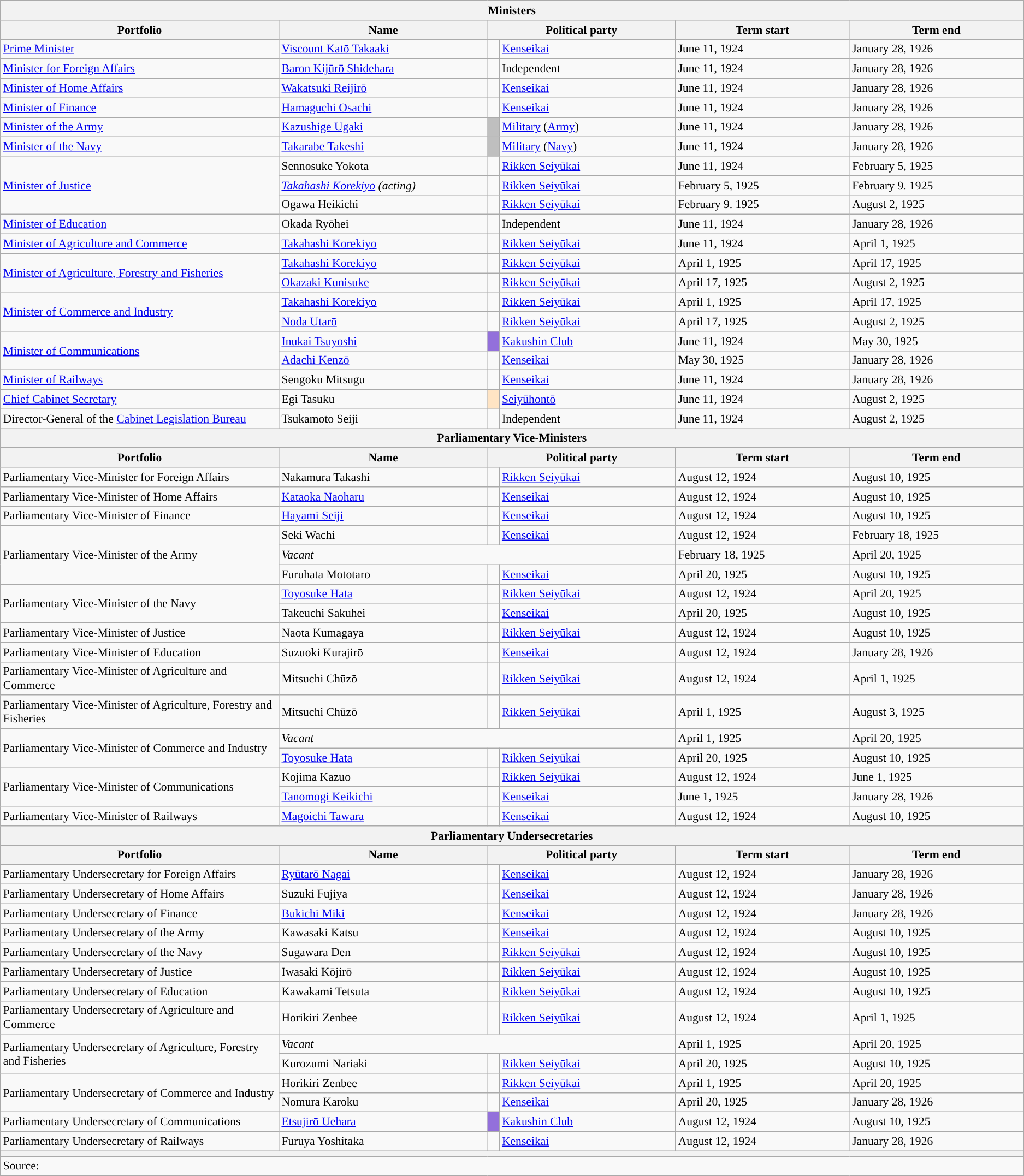<table class="wikitable unsortable" style="font-size: 90%;">
<tr>
<th colspan="6">Ministers</th>
</tr>
<tr>
<th scope="col" width="20%">Portfolio</th>
<th scope="col" width="15%">Name</th>
<th colspan="2" scope="col" width="13.5%">Political party</th>
<th scope="col" width="12.5%">Term start</th>
<th scope="col" width="12.5%">Term end</th>
</tr>
<tr>
<td style="text-align: left;"><a href='#'>Prime Minister</a></td>
<td><a href='#'>Viscount Katō Takaaki</a></td>
<td style="color:inherit;background:"></td>
<td><a href='#'>Kenseikai</a></td>
<td>June 11, 1924</td>
<td>January 28, 1926</td>
</tr>
<tr>
<td><a href='#'>Minister for Foreign Affairs</a></td>
<td><a href='#'>Baron Kijūrō Shidehara</a></td>
<td style="color:inherit;background:"></td>
<td>Independent</td>
<td>June 11, 1924</td>
<td>January 28, 1926</td>
</tr>
<tr>
<td><a href='#'>Minister of Home Affairs</a></td>
<td><a href='#'>Wakatsuki Reijirō</a></td>
<td style="color:inherit;background:"></td>
<td><a href='#'>Kenseikai</a></td>
<td>June 11, 1924</td>
<td>January 28, 1926</td>
</tr>
<tr>
<td><a href='#'>Minister of Finance</a></td>
<td><a href='#'>Hamaguchi Osachi</a></td>
<td style="color:inherit;background:"></td>
<td><a href='#'>Kenseikai</a></td>
<td>June 11, 1924</td>
<td>January 28, 1926</td>
</tr>
<tr>
<td><a href='#'>Minister of the Army</a></td>
<td><a href='#'>Kazushige Ugaki</a></td>
<td style="color:inherit;background:#bfbfbf"></td>
<td><a href='#'>Military</a> (<a href='#'>Army</a>)</td>
<td>June 11, 1924</td>
<td>January 28, 1926</td>
</tr>
<tr>
<td><a href='#'>Minister of the Navy</a></td>
<td><a href='#'>Takarabe Takeshi</a></td>
<td style="color:inherit;background:#bfbfbf"></td>
<td><a href='#'>Military</a> (<a href='#'>Navy</a>)</td>
<td>June 11, 1924</td>
<td>January 28, 1926</td>
</tr>
<tr>
<td rowspan="3"><a href='#'>Minister of Justice</a></td>
<td>Sennosuke Yokota</td>
<td style="color:inherit;background:"></td>
<td><a href='#'>Rikken Seiyūkai</a></td>
<td>June 11, 1924</td>
<td>February 5, 1925</td>
</tr>
<tr>
<td><em><a href='#'>Takahashi Korekiyo</a> (acting)</em></td>
<td style="color:inherit;background:"></td>
<td><a href='#'>Rikken Seiyūkai</a></td>
<td>February 5, 1925</td>
<td>February 9. 1925</td>
</tr>
<tr>
<td>Ogawa Heikichi</td>
<td style="color:inherit;background:"></td>
<td><a href='#'>Rikken Seiyūkai</a></td>
<td>February 9. 1925</td>
<td>August 2, 1925</td>
</tr>
<tr>
<td><a href='#'>Minister of Education</a></td>
<td>Okada Ryōhei</td>
<td style="color:inherit;background:"></td>
<td>Independent</td>
<td>June 11, 1924</td>
<td>January 28, 1926</td>
</tr>
<tr>
<td><a href='#'>Minister of Agriculture and Commerce</a></td>
<td><a href='#'>Takahashi Korekiyo</a></td>
<td style="color:inherit;background:"></td>
<td><a href='#'>Rikken Seiyūkai</a></td>
<td>June 11, 1924</td>
<td>April 1, 1925</td>
</tr>
<tr>
<td rowspan="2"><a href='#'>Minister of Agriculture, Forestry and Fisheries</a></td>
<td><a href='#'>Takahashi Korekiyo</a></td>
<td style="color:inherit;background:"></td>
<td><a href='#'>Rikken Seiyūkai</a></td>
<td>April 1, 1925</td>
<td>April 17, 1925</td>
</tr>
<tr>
<td><a href='#'>Okazaki Kunisuke</a></td>
<td style="color:inherit;background:"></td>
<td><a href='#'>Rikken Seiyūkai</a></td>
<td>April 17, 1925</td>
<td>August 2, 1925</td>
</tr>
<tr>
<td rowspan="2"><a href='#'>Minister of Commerce and Industry</a></td>
<td><a href='#'>Takahashi Korekiyo</a></td>
<td style="color:inherit;background:"></td>
<td><a href='#'>Rikken Seiyūkai</a></td>
<td>April 1, 1925</td>
<td>April 17, 1925</td>
</tr>
<tr>
<td><a href='#'>Noda Utarō</a></td>
<td style="color:inherit;background:"></td>
<td><a href='#'>Rikken Seiyūkai</a></td>
<td>April 17, 1925</td>
<td>August 2, 1925</td>
</tr>
<tr>
<td rowspan="2"><a href='#'>Minister of Communications</a></td>
<td><a href='#'>Inukai Tsuyoshi</a></td>
<td style="background:#9370DB;"></td>
<td><a href='#'>Kakushin Club</a></td>
<td>June 11, 1924</td>
<td>May 30, 1925</td>
</tr>
<tr>
<td><a href='#'>Adachi Kenzō</a></td>
<td style="color:inherit;background:"></td>
<td><a href='#'>Kenseikai</a></td>
<td>May 30, 1925</td>
<td>January 28, 1926</td>
</tr>
<tr>
<td><a href='#'>Minister of Railways</a></td>
<td>Sengoku Mitsugu</td>
<td style="color:inherit;background:"></td>
<td><a href='#'>Kenseikai</a></td>
<td>June 11, 1924</td>
<td>January 28, 1926</td>
</tr>
<tr>
<td><a href='#'>Chief Cabinet Secretary</a></td>
<td>Egi Tasuku</td>
<td style="background:#FFE4C4;"></td>
<td><a href='#'>Seiyūhontō</a></td>
<td>June 11, 1924</td>
<td>August 2, 1925</td>
</tr>
<tr>
<td>Director-General of the <a href='#'>Cabinet Legislation Bureau</a></td>
<td>Tsukamoto Seiji</td>
<td style="color:inherit;background:"></td>
<td>Independent</td>
<td>June 11, 1924</td>
<td>August 2, 1925</td>
</tr>
<tr>
<th colspan="6">Parliamentary Vice-Ministers</th>
</tr>
<tr>
<th>Portfolio</th>
<th>Name</th>
<th colspan="2">Political party</th>
<th>Term start</th>
<th>Term end</th>
</tr>
<tr>
<td>Parliamentary Vice-Minister for Foreign Affairs</td>
<td>Nakamura Takashi</td>
<td style="color:inherit;background:"></td>
<td><a href='#'>Rikken Seiyūkai</a></td>
<td>August 12, 1924</td>
<td>August 10, 1925</td>
</tr>
<tr>
<td>Parliamentary Vice-Minister of Home Affairs</td>
<td><a href='#'>Kataoka Naoharu</a></td>
<td style="color:inherit;background:"></td>
<td><a href='#'>Kenseikai</a></td>
<td>August 12, 1924</td>
<td>August 10, 1925</td>
</tr>
<tr>
<td>Parliamentary Vice-Minister of Finance</td>
<td><a href='#'>Hayami Seiji</a></td>
<td style="color:inherit;background:"></td>
<td><a href='#'>Kenseikai</a></td>
<td>August 12, 1924</td>
<td>August 10, 1925</td>
</tr>
<tr>
<td rowspan="3">Parliamentary Vice-Minister of the Army</td>
<td>Seki Wachi</td>
<td style="color:inherit;background:"></td>
<td><a href='#'>Kenseikai</a></td>
<td>August 12, 1924</td>
<td>February 18, 1925</td>
</tr>
<tr>
<td colspan="3"><em>Vacant</em></td>
<td>February 18, 1925</td>
<td>April 20, 1925</td>
</tr>
<tr>
<td>Furuhata Mototaro</td>
<td style="color:inherit;background:"></td>
<td><a href='#'>Kenseikai</a></td>
<td>April 20, 1925</td>
<td>August 10, 1925</td>
</tr>
<tr>
<td rowspan="2">Parliamentary Vice-Minister of the Navy</td>
<td><a href='#'>Toyosuke Hata</a></td>
<td style="color:inherit;background:"></td>
<td><a href='#'>Rikken Seiyūkai</a></td>
<td>August 12, 1924</td>
<td>April 20, 1925</td>
</tr>
<tr>
<td>Takeuchi Sakuhei</td>
<td style="color:inherit;background:"></td>
<td><a href='#'>Kenseikai</a></td>
<td>April 20, 1925</td>
<td>August 10, 1925</td>
</tr>
<tr>
<td>Parliamentary Vice-Minister of Justice</td>
<td>Naota Kumagaya</td>
<td style="color:inherit;background:"></td>
<td><a href='#'>Rikken Seiyūkai</a></td>
<td>August 12, 1924</td>
<td>August 10, 1925</td>
</tr>
<tr>
<td>Parliamentary Vice-Minister of Education</td>
<td>Suzuoki Kurajirō</td>
<td style="color:inherit;background:"></td>
<td><a href='#'>Kenseikai</a></td>
<td>August 12, 1924</td>
<td>January 28, 1926</td>
</tr>
<tr>
<td>Parliamentary Vice-Minister of Agriculture and Commerce</td>
<td>Mitsuchi Chūzō</td>
<td style="color:inherit;background:"></td>
<td><a href='#'>Rikken Seiyūkai</a></td>
<td>August 12, 1924</td>
<td>April 1, 1925</td>
</tr>
<tr>
<td>Parliamentary Vice-Minister of Agriculture, Forestry and Fisheries</td>
<td>Mitsuchi Chūzō</td>
<td style="color:inherit;background:"></td>
<td><a href='#'>Rikken Seiyūkai</a></td>
<td>April 1, 1925</td>
<td>August 3, 1925</td>
</tr>
<tr>
<td rowspan="2">Parliamentary Vice-Minister of Commerce and Industry</td>
<td colspan="3"><em>Vacant</em></td>
<td>April 1, 1925</td>
<td>April 20, 1925</td>
</tr>
<tr>
<td><a href='#'>Toyosuke Hata</a></td>
<td style="color:inherit;background:"></td>
<td><a href='#'>Rikken Seiyūkai</a></td>
<td>April 20, 1925</td>
<td>August 10, 1925</td>
</tr>
<tr>
<td rowspan="2">Parliamentary Vice-Minister of Communications</td>
<td>Kojima Kazuo</td>
<td style="color:inherit;background:"></td>
<td><a href='#'>Rikken Seiyūkai</a></td>
<td>August 12, 1924</td>
<td>June 1, 1925</td>
</tr>
<tr>
<td><a href='#'>Tanomogi Keikichi</a></td>
<td style="color:inherit;background:"></td>
<td><a href='#'>Kenseikai</a></td>
<td>June 1, 1925</td>
<td>January 28, 1926</td>
</tr>
<tr>
<td>Parliamentary Vice-Minister of Railways</td>
<td><a href='#'>Magoichi Tawara</a></td>
<td style="color:inherit;background:"></td>
<td><a href='#'>Kenseikai</a></td>
<td>August 12, 1924</td>
<td>August 10, 1925</td>
</tr>
<tr>
<th colspan="6">Parliamentary Undersecretaries</th>
</tr>
<tr>
<th>Portfolio</th>
<th>Name</th>
<th colspan="2">Political party</th>
<th>Term start</th>
<th>Term end</th>
</tr>
<tr>
<td>Parliamentary Undersecretary for Foreign Affairs</td>
<td><a href='#'>Ryūtarō Nagai</a></td>
<td style="color:inherit;background:"></td>
<td><a href='#'>Kenseikai</a></td>
<td>August 12, 1924</td>
<td>January 28, 1926</td>
</tr>
<tr>
<td>Parliamentary Undersecretary of Home Affairs</td>
<td>Suzuki Fujiya</td>
<td style="color:inherit;background:"></td>
<td><a href='#'>Kenseikai</a></td>
<td>August 12, 1924</td>
<td>January 28, 1926</td>
</tr>
<tr>
<td>Parliamentary Undersecretary of Finance</td>
<td><a href='#'>Bukichi Miki</a></td>
<td style="color:inherit;background:"></td>
<td><a href='#'>Kenseikai</a></td>
<td>August 12, 1924</td>
<td>January 28, 1926</td>
</tr>
<tr>
<td>Parliamentary Undersecretary of the Army</td>
<td>Kawasaki Katsu</td>
<td style="color:inherit;background:"></td>
<td><a href='#'>Kenseikai</a></td>
<td>August 12, 1924</td>
<td>August 10, 1925</td>
</tr>
<tr>
<td>Parliamentary Undersecretary of the Navy</td>
<td>Sugawara Den</td>
<td style="color:inherit;background:"></td>
<td><a href='#'>Rikken Seiyūkai</a></td>
<td>August 12, 1924</td>
<td>August 10, 1925</td>
</tr>
<tr>
<td>Parliamentary Undersecretary of Justice</td>
<td>Iwasaki Kōjirō</td>
<td style="color:inherit;background:"></td>
<td><a href='#'>Rikken Seiyūkai</a></td>
<td>August 12, 1924</td>
<td>August 10, 1925</td>
</tr>
<tr>
<td>Parliamentary Undersecretary of Education</td>
<td>Kawakami Tetsuta</td>
<td style="color:inherit;background:"></td>
<td><a href='#'>Rikken Seiyūkai</a></td>
<td>August 12, 1924</td>
<td>August 10, 1925</td>
</tr>
<tr>
<td>Parliamentary Undersecretary of Agriculture and Commerce</td>
<td>Horikiri Zenbee</td>
<td style="color:inherit;background:"></td>
<td><a href='#'>Rikken Seiyūkai</a></td>
<td>August 12, 1924</td>
<td>April 1, 1925</td>
</tr>
<tr>
<td rowspan="2">Parliamentary Undersecretary of Agriculture, Forestry and Fisheries</td>
<td colspan="3"><em>Vacant</em></td>
<td>April 1, 1925</td>
<td>April 20, 1925</td>
</tr>
<tr>
<td>Kurozumi Nariaki</td>
<td style="color:inherit;background:"></td>
<td><a href='#'>Rikken Seiyūkai</a></td>
<td>April 20, 1925</td>
<td>August 10, 1925</td>
</tr>
<tr>
<td rowspan="2">Parliamentary Undersecretary of Commerce and Industry</td>
<td>Horikiri Zenbee</td>
<td style="color:inherit;background:"></td>
<td><a href='#'>Rikken Seiyūkai</a></td>
<td>April 1, 1925</td>
<td>April 20, 1925</td>
</tr>
<tr>
<td>Nomura Karoku</td>
<td style="color:inherit;background:"></td>
<td><a href='#'>Kenseikai</a></td>
<td>April 20, 1925</td>
<td>January 28, 1926</td>
</tr>
<tr>
<td>Parliamentary Undersecretary of Communications</td>
<td><a href='#'>Etsujirō Uehara</a></td>
<td style="background:#9370DB;"></td>
<td><a href='#'>Kakushin Club</a></td>
<td>August 12, 1924</td>
<td>August 10, 1925</td>
</tr>
<tr>
<td>Parliamentary Undersecretary of Railways</td>
<td>Furuya Yoshitaka</td>
<td style="color:inherit;background:"></td>
<td><a href='#'>Kenseikai</a></td>
<td>August 12, 1924</td>
<td>January 28, 1926</td>
</tr>
<tr>
<th colspan="6"></th>
</tr>
<tr>
<td colspan="6">Source:</td>
</tr>
</table>
